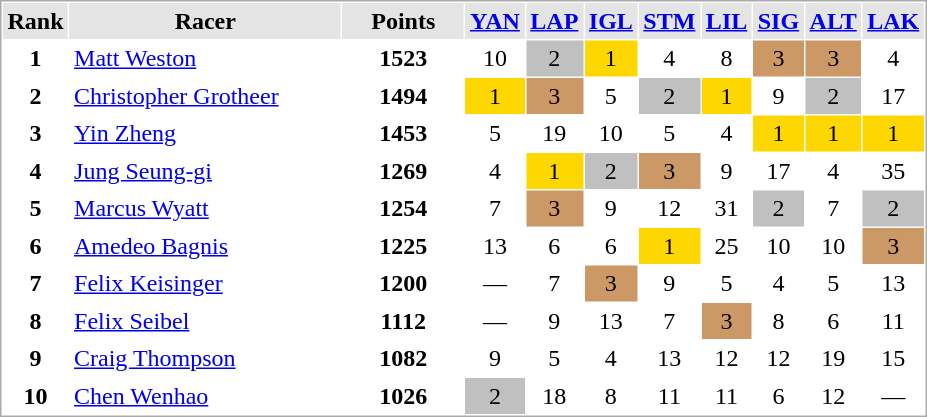<table cellspacing="1" cellpadding="3" style="border:1px solid #AAAAAA; text-align:center">
<tr style="background-color: #E4E4E4;">
<th scope="col">Rank</th>
<th scope="col" style="width:175px;">Racer</th>
<th style="width:75px;">Points</th>
<th scope="col"><strong> <a href='#'>YAN</a></strong></th>
<th><strong> <a href='#'>LAP</a></strong></th>
<th><strong> <a href='#'>IGL</a></strong></th>
<th><strong> <a href='#'>STM</a></strong></th>
<th><strong> <a href='#'>LIL</a></strong></th>
<th><strong> <a href='#'>SIG</a></strong></th>
<th><strong> <a href='#'>ALT</a></strong></th>
<th><strong> <a href='#'>LAK</a></strong></th>
</tr>
<tr>
<th>1</th>
<td style="text-align:left"> <a href='#'>Matt Weston</a></td>
<td><strong>1523</strong></td>
<td>10</td>
<td style="background:silver">2</td>
<td style="background:gold">1</td>
<td>4</td>
<td>8</td>
<td style="background:#c96">3</td>
<td style="background:#c96">3</td>
<td>4</td>
</tr>
<tr>
<th>2</th>
<td style="text-align:left"> <a href='#'>Christopher Grotheer</a></td>
<td><strong>1494</strong></td>
<td style="background:gold">1</td>
<td style="background:#c96">3</td>
<td>5</td>
<td style="background:silver">2</td>
<td style="background:gold">1</td>
<td>9</td>
<td style="background:silver">2</td>
<td>17</td>
</tr>
<tr>
<th>3</th>
<td style="text-align:left"> <a href='#'>Yin Zheng</a></td>
<td><strong>1453</strong></td>
<td>5</td>
<td>19</td>
<td>10</td>
<td>5</td>
<td>4</td>
<td style="background:gold">1</td>
<td style="background:gold">1</td>
<td style="background:gold">1</td>
</tr>
<tr>
<th>4</th>
<td style="text-align:left"> <a href='#'>Jung Seung-gi</a></td>
<td><strong>1269</strong></td>
<td>4</td>
<td style="background:gold">1</td>
<td style="background:silver">2</td>
<td style="background:#c96">3</td>
<td>9</td>
<td>17</td>
<td>4</td>
<td>35</td>
</tr>
<tr>
<th>5</th>
<td style="text-align:left"> <a href='#'>Marcus Wyatt</a></td>
<td><strong>1254</strong></td>
<td>7</td>
<td style="background:#c96">3</td>
<td>9</td>
<td>12</td>
<td>31</td>
<td style="background:silver">2</td>
<td>7</td>
<td style="background:silver">2</td>
</tr>
<tr>
<th>6</th>
<td style="text-align:left"> <a href='#'>Amedeo Bagnis</a></td>
<td><strong>1225</strong></td>
<td>13</td>
<td>6</td>
<td>6</td>
<td style="background:gold">1</td>
<td>25</td>
<td>10</td>
<td>10</td>
<td style="background:#c96">3</td>
</tr>
<tr>
<th>7</th>
<td style="text-align:left"> <a href='#'>Felix Keisinger</a></td>
<td><strong>1200</strong></td>
<td>—</td>
<td>7</td>
<td style="background:#c96">3</td>
<td>9</td>
<td>5</td>
<td>4</td>
<td>5</td>
<td>13</td>
</tr>
<tr>
<th>8</th>
<td style="text-align:left"> <a href='#'>Felix Seibel</a></td>
<td><strong>1112</strong></td>
<td>—</td>
<td>9</td>
<td>13</td>
<td>7</td>
<td style="background:#c96">3</td>
<td>8</td>
<td>6</td>
<td>11</td>
</tr>
<tr>
<th>9</th>
<td style="text-align:left"> <a href='#'>Craig Thompson</a></td>
<td><strong>1082</strong></td>
<td>9</td>
<td>5</td>
<td>4</td>
<td>13</td>
<td>12</td>
<td>12</td>
<td>19</td>
<td>15</td>
</tr>
<tr>
<th>10</th>
<td style="text-align:left"> <a href='#'>Chen Wenhao</a></td>
<td><strong>1026</strong></td>
<td style="background:silver">2</td>
<td>18</td>
<td>8</td>
<td>11</td>
<td>11</td>
<td>6</td>
<td>12</td>
<td>—</td>
</tr>
</table>
